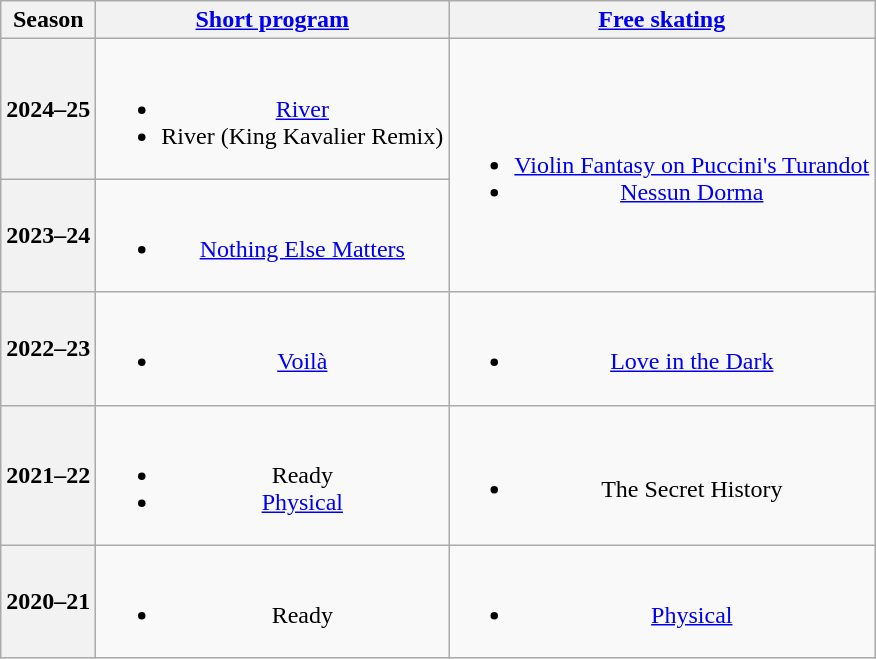<table class=wikitable style=text-align:center>
<tr>
<th>Season</th>
<th><a href='#'>Short program</a></th>
<th><a href='#'>Free skating</a></th>
</tr>
<tr>
<th>2024–25 <br> </th>
<td><br><ul><li><a href='#'>River</a></li><li>River (King Kavalier Remix) <br> </li></ul></td>
<td rowspan=2><br><ul><li><a href='#'>Violin Fantasy on Puccini's Turandot</a> <br> </li><li><a href='#'>Nessun Dorma</a> <br> </li></ul></td>
</tr>
<tr>
<th>2023–24 <br> </th>
<td><br><ul><li><a href='#'>Nothing Else Matters</a> <br> </li></ul></td>
</tr>
<tr>
<th>2022–23 <br> </th>
<td><br><ul><li><a href='#'>Voilà</a> <br></li></ul></td>
<td><br><ul><li><a href='#'>Love in the Dark</a> <br></li></ul></td>
</tr>
<tr>
<th>2021–22 <br> </th>
<td><br><ul><li>Ready <br></li><li><a href='#'>Physical</a> <br></li></ul></td>
<td><br><ul><li>The Secret History <br></li></ul></td>
</tr>
<tr>
<th>2020–21 <br> </th>
<td><br><ul><li>Ready <br></li></ul></td>
<td><br><ul><li><a href='#'>Physical</a> <br></li></ul></td>
</tr>
</table>
